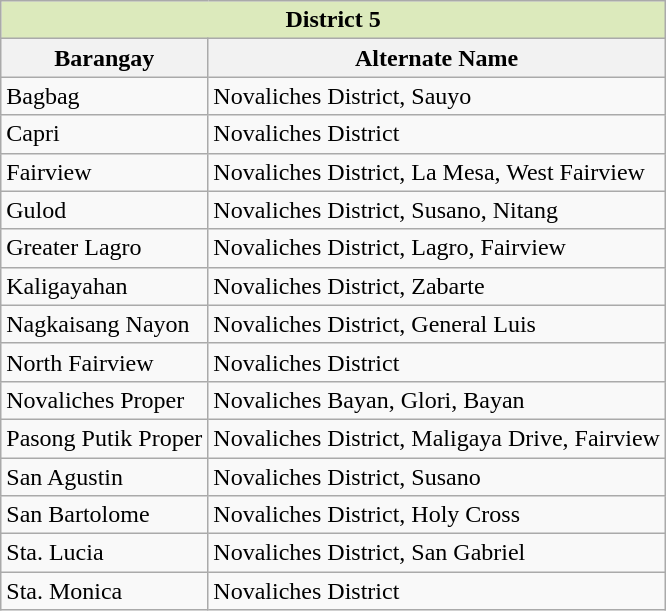<table class="wikitable">
<tr>
<th style="background: #DCEABC; text-align:center" colspan=2><strong>District 5</strong></th>
</tr>
<tr>
<th>Barangay</th>
<th>Alternate Name</th>
</tr>
<tr>
<td>Bagbag</td>
<td>Novaliches District, Sauyo</td>
</tr>
<tr>
<td>Capri</td>
<td>Novaliches District</td>
</tr>
<tr>
<td>Fairview</td>
<td>Novaliches District, La Mesa, West Fairview</td>
</tr>
<tr>
<td>Gulod</td>
<td>Novaliches District, Susano, Nitang</td>
</tr>
<tr>
<td>Greater Lagro</td>
<td>Novaliches District, Lagro, Fairview</td>
</tr>
<tr>
<td>Kaligayahan</td>
<td>Novaliches District, Zabarte</td>
</tr>
<tr>
<td>Nagkaisang Nayon</td>
<td>Novaliches District, General Luis</td>
</tr>
<tr>
<td>North Fairview</td>
<td>Novaliches District</td>
</tr>
<tr>
<td>Novaliches Proper</td>
<td>Novaliches Bayan, Glori, Bayan</td>
</tr>
<tr>
<td>Pasong Putik Proper</td>
<td>Novaliches District, Maligaya Drive, Fairview</td>
</tr>
<tr>
<td>San Agustin</td>
<td>Novaliches District, Susano</td>
</tr>
<tr>
<td>San Bartolome</td>
<td>Novaliches District, Holy Cross</td>
</tr>
<tr>
<td>Sta. Lucia</td>
<td>Novaliches District, San Gabriel</td>
</tr>
<tr>
<td>Sta. Monica</td>
<td>Novaliches District</td>
</tr>
</table>
